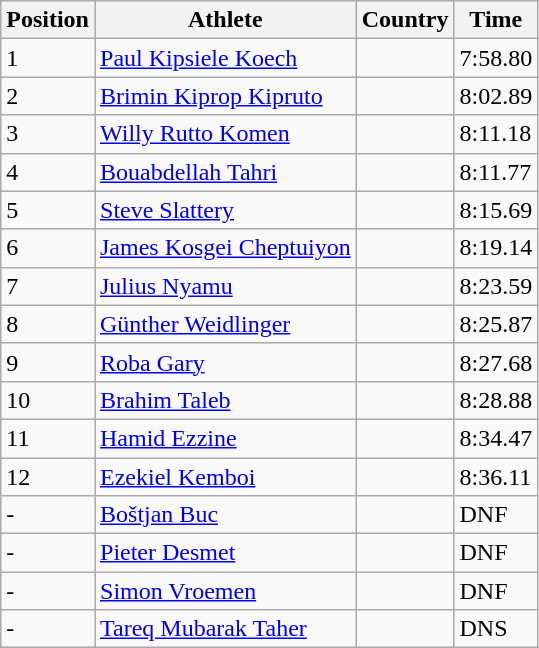<table class="wikitable">
<tr>
<th>Position</th>
<th>Athlete</th>
<th>Country</th>
<th>Time</th>
</tr>
<tr>
<td>1</td>
<td><a href='#'>Paul Kipsiele Koech</a></td>
<td></td>
<td>7:58.80</td>
</tr>
<tr>
<td>2</td>
<td><a href='#'>Brimin Kiprop Kipruto</a></td>
<td></td>
<td>8:02.89</td>
</tr>
<tr>
<td>3</td>
<td><a href='#'>Willy Rutto Komen</a></td>
<td></td>
<td>8:11.18</td>
</tr>
<tr>
<td>4</td>
<td><a href='#'>Bouabdellah Tahri</a></td>
<td></td>
<td>8:11.77</td>
</tr>
<tr>
<td>5</td>
<td><a href='#'>Steve Slattery</a></td>
<td></td>
<td>8:15.69</td>
</tr>
<tr>
<td>6</td>
<td><a href='#'>James Kosgei Cheptuiyon</a></td>
<td></td>
<td>8:19.14</td>
</tr>
<tr>
<td>7</td>
<td><a href='#'>Julius Nyamu</a></td>
<td></td>
<td>8:23.59</td>
</tr>
<tr>
<td>8</td>
<td><a href='#'>Günther Weidlinger</a></td>
<td></td>
<td>8:25.87</td>
</tr>
<tr>
<td>9</td>
<td><a href='#'>Roba Gary</a></td>
<td></td>
<td>8:27.68</td>
</tr>
<tr>
<td>10</td>
<td><a href='#'>Brahim Taleb</a></td>
<td></td>
<td>8:28.88</td>
</tr>
<tr>
<td>11</td>
<td><a href='#'>Hamid Ezzine</a></td>
<td></td>
<td>8:34.47</td>
</tr>
<tr>
<td>12</td>
<td><a href='#'>Ezekiel Kemboi</a></td>
<td></td>
<td>8:36.11</td>
</tr>
<tr>
<td>-</td>
<td><a href='#'>Boštjan Buc</a></td>
<td></td>
<td>DNF</td>
</tr>
<tr>
<td>-</td>
<td><a href='#'>Pieter Desmet</a></td>
<td></td>
<td>DNF</td>
</tr>
<tr>
<td>-</td>
<td><a href='#'>Simon Vroemen</a></td>
<td></td>
<td>DNF</td>
</tr>
<tr>
<td>-</td>
<td><a href='#'>Tareq Mubarak Taher</a></td>
<td></td>
<td>DNS</td>
</tr>
</table>
